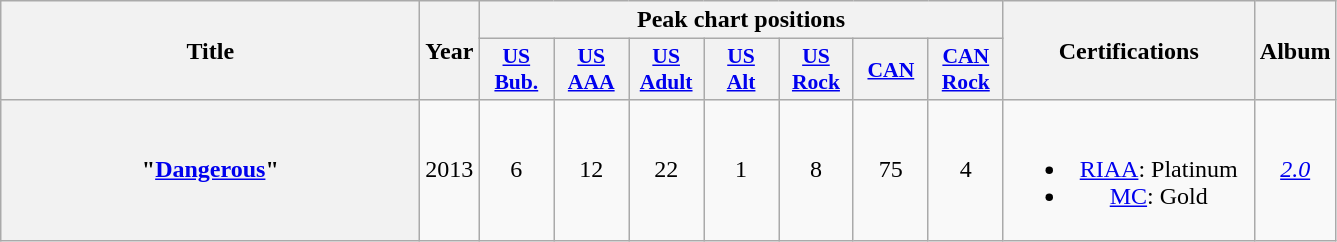<table class="wikitable plainrowheaders" style="text-align:center;">
<tr>
<th scope="col" rowspan="2" style="width:17em;">Title</th>
<th scope="col" rowspan="2">Year</th>
<th scope="col" colspan="7">Peak chart positions</th>
<th scope="col" rowspan="2" style="width:10em;">Certifications</th>
<th scope="col" rowspan="2">Album</th>
</tr>
<tr>
<th scope="col" style="width:3em;font-size:90%;"><a href='#'>US<br>Bub.</a><br></th>
<th scope="col" style="width:3em;font-size:90%;"><a href='#'>US<br>AAA</a><br></th>
<th scope="col" style="width:3em;font-size:90%;"><a href='#'>US<br>Adult</a><br></th>
<th scope="col" style="width:3em;font-size:90%;"><a href='#'>US<br>Alt</a><br></th>
<th scope="col" style="width:3em;font-size:90%;"><a href='#'>US<br>Rock</a><br></th>
<th scope="col" style="width:3em;font-size:90%;"><a href='#'>CAN</a><br></th>
<th scope="col" style="width:3em;font-size:90%;"><a href='#'>CAN<br>Rock</a><br></th>
</tr>
<tr>
<th scope="row">"<a href='#'>Dangerous</a>"<br></th>
<td>2013</td>
<td>6</td>
<td>12</td>
<td>22</td>
<td>1</td>
<td>8</td>
<td>75</td>
<td>4</td>
<td><br><ul><li><a href='#'>RIAA</a>: Platinum</li><li><a href='#'>MC</a>: Gold</li></ul></td>
<td><em><a href='#'>2.0</a></em></td>
</tr>
</table>
